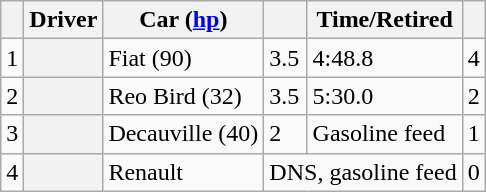<table class="wikitable sortable plainrowheaders">
<tr>
<th scope="col"></th>
<th scope="col">Driver</th>
<th scope="col">Car (<a href='#'>hp</a>)</th>
<th scope="col"></th>
<th scope="col">Time/Retired</th>
<th scope="col"></th>
</tr>
<tr>
<td>1</td>
<th scope="row"></th>
<td>Fiat (90)</td>
<td>3.5</td>
<td>4:48.8</td>
<td>4</td>
</tr>
<tr>
<td>2</td>
<th scope="row"></th>
<td>Reo Bird (32)</td>
<td>3.5</td>
<td>5:30.0</td>
<td>2</td>
</tr>
<tr>
<td>3</td>
<th scope="row"></th>
<td>Decauville (40)</td>
<td>2</td>
<td>Gasoline feed</td>
<td>1</td>
</tr>
<tr>
<td>4</td>
<th scope="row"></th>
<td>Renault</td>
<td colspan="2">DNS, gasoline feed</td>
<td>0</td>
</tr>
</table>
